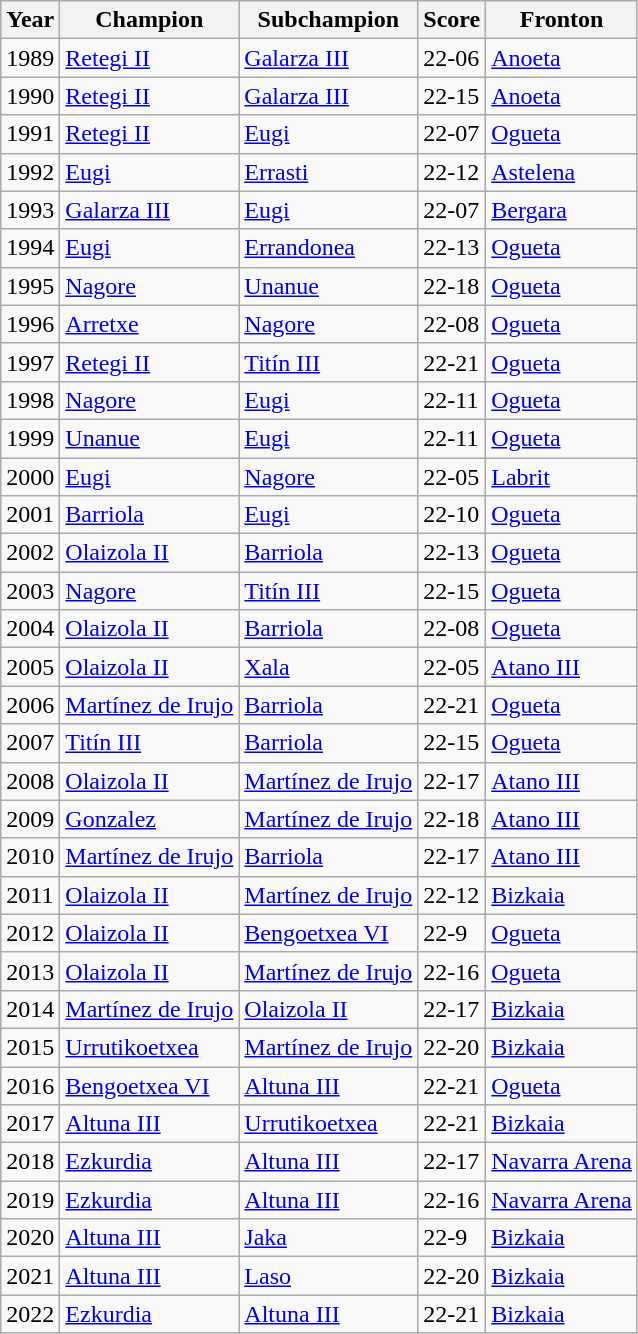<table class="wikitable">
<tr>
<th>Year</th>
<th>Champion</th>
<th>Subchampion</th>
<th>Score</th>
<th>Fronton</th>
</tr>
<tr>
<td>1989</td>
<td><a href='#'>Retegi II</a></td>
<td><a href='#'>Galarza III</a></td>
<td>22-06</td>
<td><a href='#'>Anoeta</a></td>
</tr>
<tr>
<td>1990</td>
<td><a href='#'>Retegi II</a></td>
<td><a href='#'>Galarza III</a></td>
<td>22-15</td>
<td><a href='#'>Anoeta</a></td>
</tr>
<tr>
<td>1991</td>
<td><a href='#'>Retegi II</a></td>
<td><a href='#'>Eugi</a></td>
<td>22-07</td>
<td><a href='#'>Ogueta</a></td>
</tr>
<tr>
<td>1992</td>
<td><a href='#'>Eugi</a></td>
<td><a href='#'>Errasti</a></td>
<td>22-12</td>
<td><a href='#'>Astelena</a></td>
</tr>
<tr>
<td>1993</td>
<td><a href='#'>Galarza III</a></td>
<td><a href='#'>Eugi</a></td>
<td>22-07</td>
<td><a href='#'>Bergara</a></td>
</tr>
<tr>
<td>1994</td>
<td><a href='#'>Eugi</a></td>
<td><a href='#'>Errandonea</a></td>
<td>22-13</td>
<td><a href='#'>Ogueta</a></td>
</tr>
<tr>
<td>1995</td>
<td><a href='#'>Nagore</a></td>
<td><a href='#'>Unanue</a></td>
<td>22-18</td>
<td><a href='#'>Ogueta</a></td>
</tr>
<tr>
<td>1996</td>
<td><a href='#'>Arretxe</a></td>
<td><a href='#'>Nagore</a></td>
<td>22-08</td>
<td><a href='#'>Ogueta</a></td>
</tr>
<tr>
<td>1997</td>
<td><a href='#'>Retegi II</a></td>
<td><a href='#'>Titín III</a></td>
<td>22-21</td>
<td><a href='#'>Ogueta</a></td>
</tr>
<tr>
<td>1998</td>
<td><a href='#'>Nagore</a></td>
<td><a href='#'>Eugi</a></td>
<td>22-11</td>
<td><a href='#'>Ogueta</a></td>
</tr>
<tr>
<td>1999</td>
<td><a href='#'>Unanue</a></td>
<td><a href='#'>Eugi</a></td>
<td>22-11</td>
<td><a href='#'>Ogueta</a></td>
</tr>
<tr>
<td>2000</td>
<td><a href='#'>Eugi</a></td>
<td><a href='#'>Nagore</a></td>
<td>22-05</td>
<td><a href='#'>Labrit</a></td>
</tr>
<tr>
<td>2001</td>
<td><a href='#'>Barriola</a></td>
<td><a href='#'>Eugi</a></td>
<td>22-10</td>
<td><a href='#'>Ogueta</a></td>
</tr>
<tr>
<td>2002</td>
<td><a href='#'>Olaizola II</a></td>
<td><a href='#'>Barriola</a></td>
<td>22-13</td>
<td><a href='#'>Ogueta</a></td>
</tr>
<tr>
<td>2003</td>
<td><a href='#'>Nagore</a></td>
<td><a href='#'>Titín III</a></td>
<td>22-15</td>
<td><a href='#'>Ogueta</a></td>
</tr>
<tr>
<td>2004</td>
<td><a href='#'>Olaizola II</a></td>
<td><a href='#'>Barriola</a></td>
<td>22-08</td>
<td><a href='#'>Ogueta</a></td>
</tr>
<tr>
<td>2005</td>
<td><a href='#'>Olaizola II</a></td>
<td><a href='#'>Xala</a></td>
<td>22-05</td>
<td><a href='#'>Atano III</a></td>
</tr>
<tr>
<td>2006</td>
<td><a href='#'>Martínez de Irujo</a></td>
<td><a href='#'>Barriola</a></td>
<td>22-21</td>
<td><a href='#'>Ogueta</a></td>
</tr>
<tr>
<td>2007</td>
<td><a href='#'>Titín III</a></td>
<td><a href='#'>Barriola</a></td>
<td>22-15</td>
<td><a href='#'>Ogueta</a></td>
</tr>
<tr>
<td>2008</td>
<td><a href='#'>Olaizola II</a></td>
<td><a href='#'>Martínez de Irujo</a></td>
<td>22-17</td>
<td><a href='#'>Atano III</a></td>
</tr>
<tr>
<td>2009</td>
<td><a href='#'>Gonzalez</a></td>
<td><a href='#'>Martínez de Irujo</a></td>
<td>22-18</td>
<td><a href='#'>Atano III</a></td>
</tr>
<tr>
<td>2010</td>
<td><a href='#'>Martínez de Irujo</a></td>
<td><a href='#'>Barriola</a></td>
<td>22-17</td>
<td><a href='#'>Atano III</a></td>
</tr>
<tr>
<td>2011</td>
<td><a href='#'>Olaizola II</a></td>
<td><a href='#'>Martínez de Irujo</a></td>
<td>22-12</td>
<td><a href='#'>Bizkaia</a></td>
</tr>
<tr>
<td>2012</td>
<td><a href='#'>Olaizola II</a></td>
<td><a href='#'>Bengoetxea VI</a></td>
<td>22-9</td>
<td><a href='#'>Ogueta</a></td>
</tr>
<tr>
<td>2013</td>
<td><a href='#'>Olaizola II</a></td>
<td><a href='#'>Martínez de Irujo</a></td>
<td>22-16</td>
<td><a href='#'>Ogueta</a></td>
</tr>
<tr>
<td>2014</td>
<td><a href='#'>Martínez de Irujo</a></td>
<td><a href='#'>Olaizola II</a></td>
<td>22-17</td>
<td><a href='#'>Bizkaia</a></td>
</tr>
<tr>
<td>2015</td>
<td><a href='#'>Urrutikoetxea</a></td>
<td><a href='#'>Martínez de Irujo</a></td>
<td>22-20</td>
<td><a href='#'>Bizkaia</a></td>
</tr>
<tr>
<td>2016</td>
<td><a href='#'>Bengoetxea VI</a></td>
<td><a href='#'>Altuna III</a></td>
<td>22-21</td>
<td><a href='#'>Ogueta</a></td>
</tr>
<tr>
<td>2017</td>
<td><a href='#'>Altuna III</a></td>
<td><a href='#'>Urrutikoetxea</a></td>
<td>22-21</td>
<td><a href='#'>Bizkaia</a></td>
</tr>
<tr>
<td>2018</td>
<td><a href='#'>Ezkurdia</a></td>
<td><a href='#'>Altuna III</a></td>
<td>22-17</td>
<td><a href='#'>Navarra Arena</a></td>
</tr>
<tr>
<td>2019</td>
<td><a href='#'>Ezkurdia</a></td>
<td><a href='#'>Altuna III</a></td>
<td>22-16</td>
<td><a href='#'>Navarra Arena</a></td>
</tr>
<tr>
<td>2020</td>
<td><a href='#'>Altuna III</a></td>
<td><a href='#'>Jaka</a></td>
<td>22-9</td>
<td><a href='#'>Bizkaia</a></td>
</tr>
<tr>
<td>2021</td>
<td><a href='#'>Altuna III</a></td>
<td><a href='#'>Laso</a></td>
<td>22-20</td>
<td><a href='#'>Bizkaia</a></td>
</tr>
<tr>
<td>2022</td>
<td><a href='#'>Ezkurdia</a></td>
<td><a href='#'>Altuna III</a></td>
<td>22-21</td>
<td><a href='#'>Bizkaia</a></td>
</tr>
</table>
